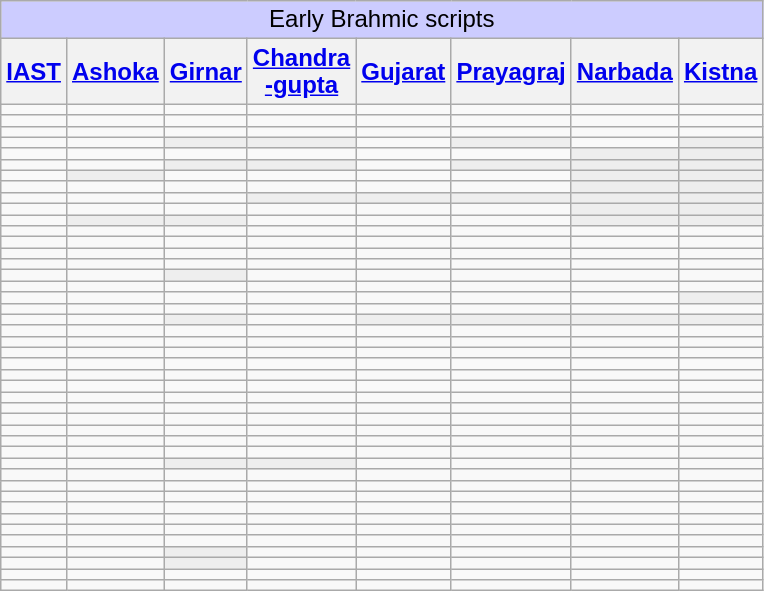<table class="wikitable mw-collapsible mw-collapsed" style="font-family:Arial; text-align:center;">
<tr>
<td colspan=8 style="text-align:center; background:#ccf; font-size: 100%;">Early Brahmic scripts</td>
</tr>
<tr>
<th><a href='#'>IAST</a></th>
<th><a href='#'>Ashoka</a></th>
<th><a href='#'>Girnar</a></th>
<th><a href='#'>Chandra</a><br><a href='#'>-gupta</a></th>
<th><a href='#'>Gujarat</a></th>
<th><a href='#'>Prayagraj</a></th>
<th><a href='#'>Narbada</a></th>
<th><a href='#'>Kistna</a></th>
</tr>
<tr>
<td></td>
<td></td>
<td></td>
<td></td>
<td></td>
<td></td>
<td></td>
<td></td>
</tr>
<tr>
<td></td>
<td></td>
<td></td>
<td></td>
<td></td>
<td></td>
<td></td>
<td></td>
</tr>
<tr>
<td></td>
<td></td>
<td></td>
<td></td>
<td></td>
<td></td>
<td></td>
<td></td>
</tr>
<tr>
<td></td>
<td></td>
<td style="background:#eeeeee;"></td>
<td style="background:#eeeeee;"></td>
<td></td>
<td style="background:#eeeeee;"></td>
<td></td>
<td style="background:#eeeeee;"></td>
</tr>
<tr>
<td></td>
<td></td>
<td></td>
<td></td>
<td></td>
<td></td>
<td style="background:#eeeeee;"></td>
<td style="background:#eeeeee;"></td>
</tr>
<tr>
<td></td>
<td></td>
<td style="background:#eeeeee;"></td>
<td style="background:#eeeeee;"></td>
<td></td>
<td style="background:#eeeeee;"></td>
<td style="background:#eeeeee;"></td>
<td style="background:#eeeeee;"></td>
</tr>
<tr>
<td></td>
<td style="background:#eeeeee;"></td>
<td></td>
<td></td>
<td></td>
<td></td>
<td style="background:#eeeeee;"></td>
<td style="background:#eeeeee;"></td>
</tr>
<tr>
<td></td>
<td></td>
<td></td>
<td></td>
<td></td>
<td></td>
<td style="background:#eeeeee;"></td>
<td style="background:#eeeeee;"></td>
</tr>
<tr valign="top">
<td></td>
<td></td>
<td></td>
<td style="background:#eeeeee;"></td>
<td style="background:#eeeeee;"></td>
<td style="background:#eeeeee;"></td>
<td style="background:#eeeeee;"></td>
<td style="background:#eeeeee;"></td>
</tr>
<tr>
<td></td>
<td></td>
<td></td>
<td></td>
<td></td>
<td></td>
<td style="background:#eeeeee;"></td>
<td style="background:#eeeeee;"></td>
</tr>
<tr>
<td></td>
<td style="background:#eeeeee;"></td>
<td style="background:#eeeeee;"></td>
<td></td>
<td></td>
<td></td>
<td style="background:#eeeeee;"></td>
<td style="background:#eeeeee;"></td>
</tr>
<tr>
<td></td>
<td></td>
<td></td>
<td></td>
<td></td>
<td></td>
<td></td>
<td></td>
</tr>
<tr>
<td></td>
<td></td>
<td></td>
<td></td>
<td></td>
<td></td>
<td></td>
<td></td>
</tr>
<tr>
<td></td>
<td></td>
<td></td>
<td></td>
<td></td>
<td></td>
<td></td>
<td></td>
</tr>
<tr>
<td></td>
<td></td>
<td></td>
<td></td>
<td></td>
<td></td>
<td></td>
<td></td>
</tr>
<tr valign="top">
<td></td>
<td></td>
<td style="background:#eeeeee;"></td>
<td></td>
<td></td>
<td></td>
<td></td>
<td></td>
</tr>
<tr>
<td></td>
<td></td>
<td></td>
<td></td>
<td></td>
<td></td>
<td></td>
<td></td>
</tr>
<tr>
<td></td>
<td></td>
<td></td>
<td></td>
<td></td>
<td></td>
<td></td>
<td style="background:#eeeeee;"></td>
</tr>
<tr>
<td></td>
<td></td>
<td></td>
<td></td>
<td></td>
<td></td>
<td></td>
<td></td>
</tr>
<tr>
<td></td>
<td></td>
<td style="background:#eeeeee;"></td>
<td></td>
<td style="background:#eeeeee;"></td>
<td style="background:#eeeeee;"></td>
<td style="background:#eeeeee;"></td>
<td style="background:#eeeeee;"></td>
</tr>
<tr valign="top">
<td></td>
<td></td>
<td></td>
<td></td>
<td></td>
<td></td>
<td></td>
<td></td>
</tr>
<tr>
<td></td>
<td></td>
<td></td>
<td></td>
<td></td>
<td></td>
<td></td>
<td></td>
</tr>
<tr>
<td></td>
<td></td>
<td></td>
<td></td>
<td></td>
<td></td>
<td></td>
<td></td>
</tr>
<tr>
<td></td>
<td></td>
<td></td>
<td></td>
<td></td>
<td></td>
<td></td>
<td></td>
</tr>
<tr>
<td></td>
<td></td>
<td></td>
<td></td>
<td></td>
<td></td>
<td></td>
<td></td>
</tr>
<tr>
<td></td>
<td></td>
<td></td>
<td></td>
<td></td>
<td></td>
<td></td>
<td></td>
</tr>
<tr>
<td></td>
<td></td>
<td></td>
<td></td>
<td></td>
<td></td>
<td></td>
<td></td>
</tr>
<tr>
<td></td>
<td></td>
<td></td>
<td></td>
<td></td>
<td></td>
<td></td>
<td></td>
</tr>
<tr>
<td></td>
<td></td>
<td></td>
<td></td>
<td></td>
<td></td>
<td></td>
<td></td>
</tr>
<tr>
<td></td>
<td></td>
<td></td>
<td></td>
<td></td>
<td></td>
<td></td>
<td></td>
</tr>
<tr>
<td></td>
<td></td>
<td></td>
<td></td>
<td></td>
<td></td>
<td></td>
<td></td>
</tr>
<tr>
<td></td>
<td></td>
<td></td>
<td></td>
<td></td>
<td></td>
<td></td>
<td></td>
</tr>
<tr>
<td></td>
<td></td>
<td style="background:#eeeeee;"></td>
<td style="background:#eeeeee;"></td>
<td></td>
<td></td>
<td></td>
<td></td>
</tr>
<tr>
<td></td>
<td></td>
<td></td>
<td></td>
<td></td>
<td></td>
<td></td>
<td></td>
</tr>
<tr>
<td></td>
<td></td>
<td></td>
<td></td>
<td></td>
<td></td>
<td></td>
<td></td>
</tr>
<tr>
<td></td>
<td></td>
<td></td>
<td></td>
<td></td>
<td></td>
<td></td>
<td></td>
</tr>
<tr>
<td></td>
<td></td>
<td></td>
<td></td>
<td></td>
<td></td>
<td></td>
<td></td>
</tr>
<tr>
<td></td>
<td></td>
<td></td>
<td></td>
<td></td>
<td></td>
<td></td>
<td></td>
</tr>
<tr>
<td></td>
<td></td>
<td></td>
<td></td>
<td></td>
<td></td>
<td></td>
<td></td>
</tr>
<tr>
<td></td>
<td></td>
<td></td>
<td></td>
<td></td>
<td></td>
<td></td>
<td></td>
</tr>
<tr>
<td></td>
<td></td>
<td style="background:#eeeeee;"></td>
<td></td>
<td></td>
<td></td>
<td></td>
<td></td>
</tr>
<tr>
<td></td>
<td></td>
<td style="background:#eeeeee;"></td>
<td></td>
<td></td>
<td></td>
<td></td>
<td></td>
</tr>
<tr>
<td></td>
<td></td>
<td></td>
<td></td>
<td></td>
<td></td>
<td></td>
<td></td>
</tr>
<tr>
<td></td>
<td></td>
<td></td>
<td></td>
<td></td>
<td></td>
<td></td>
<td></td>
</tr>
</table>
